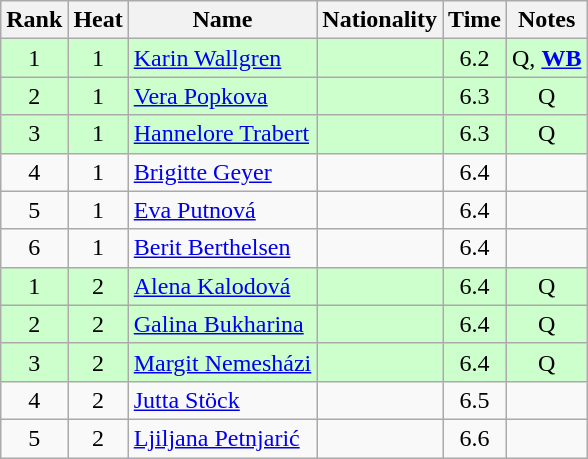<table class="wikitable sortable" style="text-align:center">
<tr>
<th>Rank</th>
<th>Heat</th>
<th>Name</th>
<th>Nationality</th>
<th>Time</th>
<th>Notes</th>
</tr>
<tr bgcolor=ccffcc>
<td>1</td>
<td>1</td>
<td align="left"><a href='#'>Karin Wallgren</a></td>
<td align=left></td>
<td>6.2</td>
<td>Q, <strong><a href='#'>WB</a></strong></td>
</tr>
<tr bgcolor=ccffcc>
<td>2</td>
<td>1</td>
<td align="left"><a href='#'>Vera Popkova</a></td>
<td align=left></td>
<td>6.3</td>
<td>Q</td>
</tr>
<tr bgcolor=ccffcc>
<td>3</td>
<td>1</td>
<td align="left"><a href='#'>Hannelore Trabert</a></td>
<td align=left></td>
<td>6.3</td>
<td>Q</td>
</tr>
<tr>
<td>4</td>
<td>1</td>
<td align="left"><a href='#'>Brigitte Geyer</a></td>
<td align=left></td>
<td>6.4</td>
<td></td>
</tr>
<tr>
<td>5</td>
<td>1</td>
<td align="left"><a href='#'>Eva Putnová</a></td>
<td align=left></td>
<td>6.4</td>
<td></td>
</tr>
<tr>
<td>6</td>
<td>1</td>
<td align="left"><a href='#'>Berit Berthelsen</a></td>
<td align=left></td>
<td>6.4</td>
<td></td>
</tr>
<tr bgcolor=ccffcc>
<td>1</td>
<td>2</td>
<td align="left"><a href='#'>Alena Kalodová</a></td>
<td align=left></td>
<td>6.4</td>
<td>Q</td>
</tr>
<tr bgcolor=ccffcc>
<td>2</td>
<td>2</td>
<td align="left"><a href='#'>Galina Bukharina</a></td>
<td align=left></td>
<td>6.4</td>
<td>Q</td>
</tr>
<tr bgcolor=ccffcc>
<td>3</td>
<td>2</td>
<td align="left"><a href='#'>Margit Nemesházi</a></td>
<td align=left></td>
<td>6.4</td>
<td>Q</td>
</tr>
<tr>
<td>4</td>
<td>2</td>
<td align="left"><a href='#'>Jutta Stöck</a></td>
<td align=left></td>
<td>6.5</td>
<td></td>
</tr>
<tr>
<td>5</td>
<td>2</td>
<td align="left"><a href='#'>Ljiljana Petnjarić</a></td>
<td align=left></td>
<td>6.6</td>
<td></td>
</tr>
</table>
